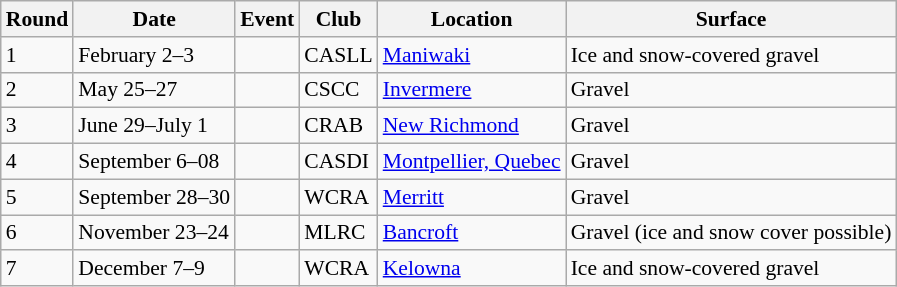<table class="wikitable" style="font-size: 90%;">
<tr>
<th>Round</th>
<th>Date</th>
<th>Event</th>
<th>Club</th>
<th>Location</th>
<th>Surface</th>
</tr>
<tr>
<td>1</td>
<td>February 2–3</td>
<td></td>
<td>CASLL</td>
<td> <a href='#'>Maniwaki</a></td>
<td>Ice and snow-covered gravel</td>
</tr>
<tr>
<td>2</td>
<td>May 25–27</td>
<td></td>
<td>CSCC</td>
<td> <a href='#'>Invermere</a></td>
<td>Gravel</td>
</tr>
<tr>
<td>3</td>
<td>June 29–July 1</td>
<td></td>
<td>CRAB</td>
<td> <a href='#'>New Richmond</a></td>
<td>Gravel</td>
</tr>
<tr>
<td>4</td>
<td>September 6–08</td>
<td></td>
<td>CASDI</td>
<td> <a href='#'>Montpellier, Quebec</a></td>
<td>Gravel</td>
</tr>
<tr>
<td>5</td>
<td>September 28–30</td>
<td></td>
<td>WCRA</td>
<td> <a href='#'>Merritt</a></td>
<td>Gravel</td>
</tr>
<tr>
<td>6</td>
<td>November 23–24</td>
<td></td>
<td>MLRC</td>
<td> <a href='#'>Bancroft</a></td>
<td>Gravel (ice and snow cover possible)</td>
</tr>
<tr>
<td>7</td>
<td>December 7–9</td>
<td></td>
<td>WCRA</td>
<td> <a href='#'>Kelowna</a></td>
<td>Ice and snow-covered gravel</td>
</tr>
</table>
